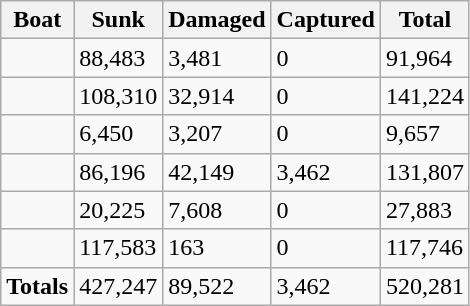<table class="wikitable">
<tr>
<th>Boat</th>
<th>Sunk</th>
<th>Damaged</th>
<th>Captured</th>
<th>Total</th>
</tr>
<tr>
<td></td>
<td>88,483</td>
<td>3,481</td>
<td>0</td>
<td>91,964</td>
</tr>
<tr>
<td></td>
<td>108,310</td>
<td>32,914</td>
<td>0</td>
<td>141,224</td>
</tr>
<tr>
<td></td>
<td>6,450</td>
<td>3,207</td>
<td>0</td>
<td>9,657</td>
</tr>
<tr>
<td></td>
<td>86,196</td>
<td>42,149</td>
<td>3,462</td>
<td>131,807</td>
</tr>
<tr>
<td></td>
<td>20,225</td>
<td>7,608</td>
<td>0</td>
<td>27,883</td>
</tr>
<tr>
<td></td>
<td>117,583</td>
<td>163</td>
<td>0</td>
<td>117,746</td>
</tr>
<tr>
<td><strong>Totals</strong></td>
<td>427,247</td>
<td>89,522</td>
<td>3,462</td>
<td>520,281</td>
</tr>
</table>
